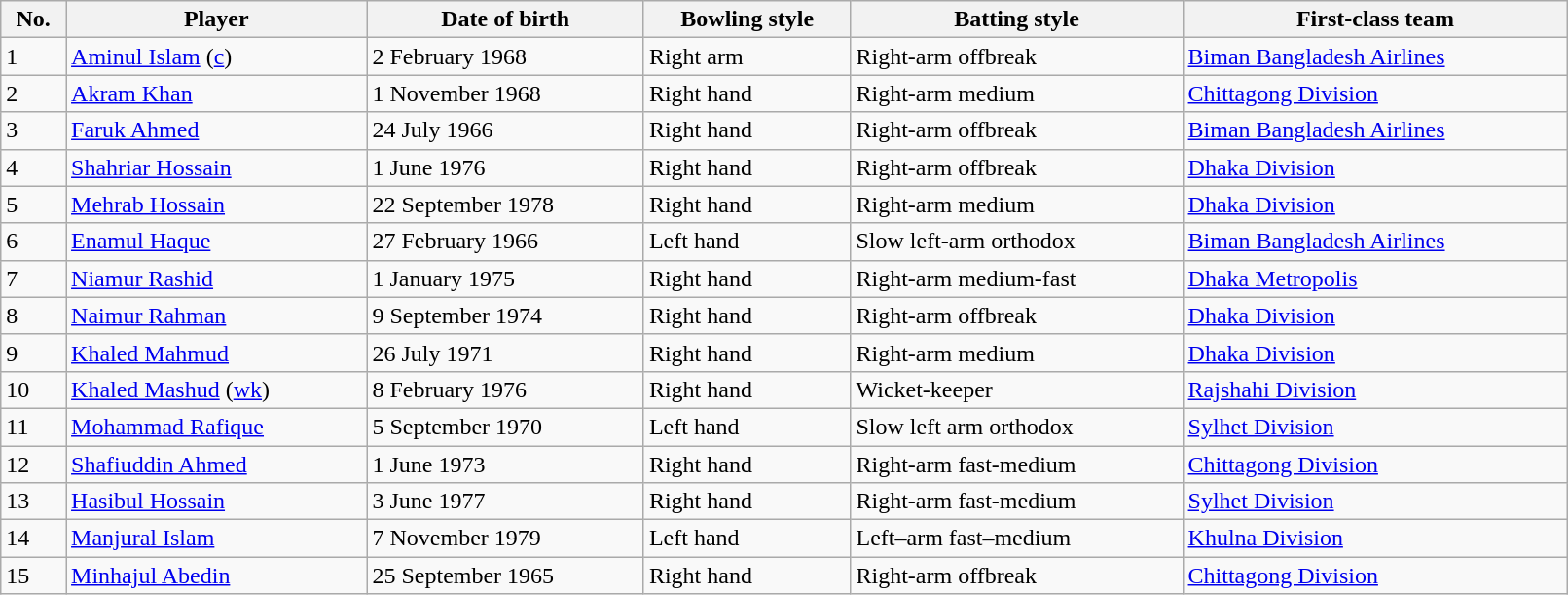<table class="wikitable sortable" style="width:85%; margin-left:auto; margin-left:0px">
<tr>
<th>No.</th>
<th>Player</th>
<th>Date of birth</th>
<th>Bowling style</th>
<th>Batting style</th>
<th>First-class team</th>
</tr>
<tr>
<td>1</td>
<td><a href='#'>Aminul Islam</a> (<a href='#'>c</a>)</td>
<td>2 February 1968</td>
<td>Right arm</td>
<td>Right-arm offbreak</td>
<td> <a href='#'>Biman Bangladesh Airlines</a></td>
</tr>
<tr>
<td>2</td>
<td><a href='#'>Akram Khan</a></td>
<td>1 November 1968</td>
<td>Right hand</td>
<td>Right-arm medium</td>
<td> <a href='#'>Chittagong Division</a></td>
</tr>
<tr>
<td>3</td>
<td><a href='#'>Faruk Ahmed</a></td>
<td>24 July 1966</td>
<td>Right hand</td>
<td>Right-arm offbreak</td>
<td>  <a href='#'>Biman Bangladesh Airlines</a></td>
</tr>
<tr>
<td>4</td>
<td><a href='#'>Shahriar Hossain</a></td>
<td>1 June 1976</td>
<td>Right hand</td>
<td>Right-arm offbreak</td>
<td> <a href='#'>Dhaka Division</a></td>
</tr>
<tr>
<td>5</td>
<td><a href='#'>Mehrab Hossain</a></td>
<td>22 September 1978</td>
<td>Right hand</td>
<td>Right-arm medium</td>
<td> <a href='#'>Dhaka Division</a></td>
</tr>
<tr>
<td>6</td>
<td><a href='#'>Enamul Haque</a></td>
<td>27 February 1966</td>
<td>Left hand</td>
<td>Slow left-arm orthodox</td>
<td>  <a href='#'>Biman Bangladesh Airlines</a></td>
</tr>
<tr>
<td>7</td>
<td><a href='#'>Niamur Rashid</a></td>
<td>1 January 1975</td>
<td>Right hand</td>
<td>Right-arm medium-fast</td>
<td> <a href='#'>Dhaka Metropolis</a></td>
</tr>
<tr>
<td>8</td>
<td><a href='#'>Naimur Rahman</a></td>
<td>9 September 1974</td>
<td>Right hand</td>
<td>Right-arm offbreak</td>
<td> <a href='#'>Dhaka Division</a></td>
</tr>
<tr>
<td>9</td>
<td><a href='#'>Khaled Mahmud</a></td>
<td>26 July 1971</td>
<td>Right hand</td>
<td>Right-arm medium</td>
<td>  <a href='#'>Dhaka Division</a></td>
</tr>
<tr>
<td>10</td>
<td><a href='#'>Khaled Mashud</a> (<a href='#'>wk</a>)</td>
<td>8 February 1976</td>
<td>Right hand</td>
<td>Wicket-keeper</td>
<td> <a href='#'>Rajshahi Division</a></td>
</tr>
<tr>
<td>11</td>
<td><a href='#'>Mohammad Rafique</a></td>
<td>5 September 1970</td>
<td>Left hand</td>
<td>Slow left arm orthodox</td>
<td> <a href='#'>Sylhet Division</a></td>
</tr>
<tr>
<td>12</td>
<td><a href='#'>Shafiuddin Ahmed</a></td>
<td>1 June 1973</td>
<td>Right hand</td>
<td>Right-arm fast-medium</td>
<td> <a href='#'>Chittagong Division</a></td>
</tr>
<tr>
<td>13</td>
<td><a href='#'>Hasibul Hossain</a></td>
<td>3 June 1977</td>
<td>Right hand</td>
<td>Right-arm fast-medium</td>
<td>  <a href='#'>Sylhet Division</a></td>
</tr>
<tr>
<td>14</td>
<td><a href='#'>Manjural Islam</a></td>
<td>7 November 1979</td>
<td>Left hand</td>
<td>Left–arm fast–medium</td>
<td>  <a href='#'>Khulna Division</a></td>
</tr>
<tr>
<td>15</td>
<td><a href='#'>Minhajul Abedin</a></td>
<td>25 September 1965</td>
<td>Right hand</td>
<td>Right-arm offbreak</td>
<td> <a href='#'>Chittagong Division</a></td>
</tr>
</table>
